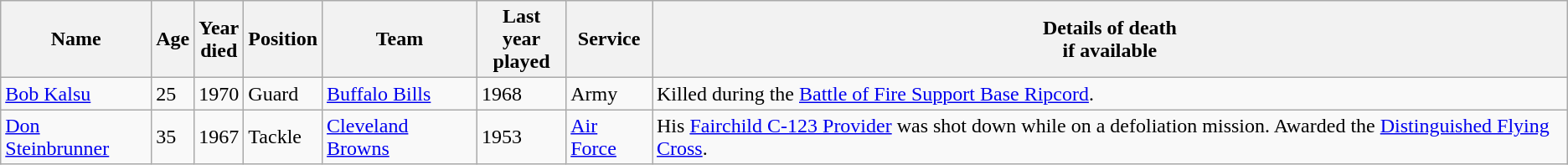<table class="wikitable sortable">
<tr>
<th>Name</th>
<th>Age</th>
<th>Year<br>died</th>
<th>Position</th>
<th>Team</th>
<th>Last year<br>played</th>
<th>Service</th>
<th>Details of death<br>if available</th>
</tr>
<tr>
<td><a href='#'>Bob Kalsu</a></td>
<td>25</td>
<td>1970</td>
<td>Guard</td>
<td><a href='#'>Buffalo Bills</a></td>
<td>1968</td>
<td>Army</td>
<td>Killed during the <a href='#'>Battle of Fire Support Base Ripcord</a>.</td>
</tr>
<tr>
<td><a href='#'>Don Steinbrunner</a></td>
<td>35</td>
<td>1967</td>
<td>Tackle</td>
<td><a href='#'>Cleveland Browns</a></td>
<td>1953</td>
<td><a href='#'>Air Force</a></td>
<td>His <a href='#'>Fairchild C-123 Provider</a> was shot down while on a defoliation mission. Awarded the <a href='#'>Distinguished Flying Cross</a>.</td>
</tr>
</table>
